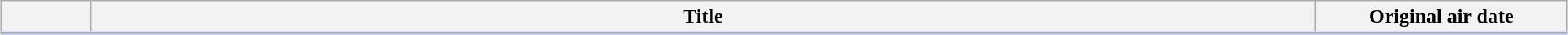<table class="wikitable" style="width:98%; margin:auto; background:#FFF;">
<tr style="border-bottom: 3px solid #CCF;">
<th style="width:4em;"></th>
<th>Title</th>
<th style="width:12em;">Original air date</th>
</tr>
<tr>
</tr>
</table>
